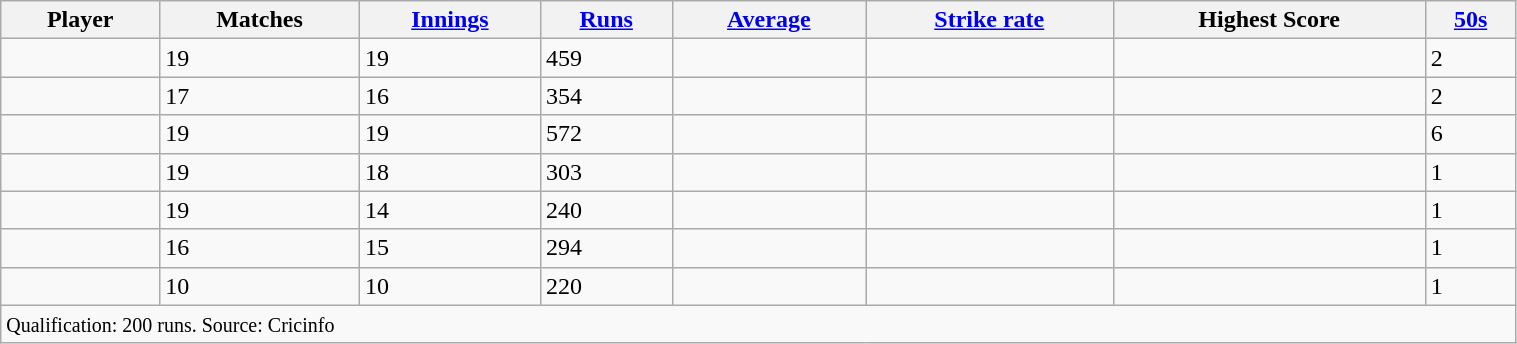<table class="wikitable sortable" style="width:80%;">
<tr>
<th>Player</th>
<th>Matches</th>
<th><a href='#'>Innings</a></th>
<th><a href='#'>Runs</a></th>
<th><a href='#'>Average</a></th>
<th><a href='#'>Strike rate</a></th>
<th>Highest Score</th>
<th><a href='#'>50s</a></th>
</tr>
<tr>
<td></td>
<td>19</td>
<td>19</td>
<td>459</td>
<td></td>
<td></td>
<td></td>
<td>2</td>
</tr>
<tr>
<td></td>
<td>17</td>
<td>16</td>
<td>354</td>
<td></td>
<td></td>
<td></td>
<td>2</td>
</tr>
<tr>
<td></td>
<td>19</td>
<td>19</td>
<td>572</td>
<td></td>
<td></td>
<td></td>
<td>6</td>
</tr>
<tr>
<td></td>
<td>19</td>
<td>18</td>
<td>303</td>
<td></td>
<td></td>
<td></td>
<td>1</td>
</tr>
<tr>
<td></td>
<td>19</td>
<td>14</td>
<td>240</td>
<td></td>
<td></td>
<td></td>
<td>1</td>
</tr>
<tr>
<td></td>
<td>16</td>
<td>15</td>
<td>294</td>
<td></td>
<td></td>
<td></td>
<td>1</td>
</tr>
<tr>
<td></td>
<td>10</td>
<td>10</td>
<td>220</td>
<td></td>
<td></td>
<td></td>
<td>1</td>
</tr>
<tr class="unsortable">
<td colspan="8"><small>Qualification: 200 runs. Source: Cricinfo</small></td>
</tr>
</table>
